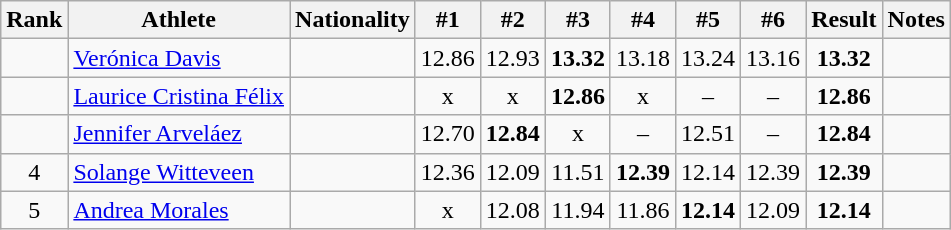<table class="wikitable sortable" style="text-align:center">
<tr>
<th>Rank</th>
<th>Athlete</th>
<th>Nationality</th>
<th>#1</th>
<th>#2</th>
<th>#3</th>
<th>#4</th>
<th>#5</th>
<th>#6</th>
<th>Result</th>
<th>Notes</th>
</tr>
<tr>
<td></td>
<td align="left"><a href='#'>Verónica Davis</a></td>
<td align=left></td>
<td>12.86</td>
<td>12.93</td>
<td><strong>13.32</strong></td>
<td>13.18</td>
<td>13.24</td>
<td>13.16</td>
<td><strong>13.32</strong></td>
<td></td>
</tr>
<tr>
<td></td>
<td align="left"><a href='#'>Laurice Cristina Félix</a></td>
<td align=left></td>
<td>x</td>
<td>x</td>
<td><strong>12.86</strong></td>
<td>x</td>
<td>–</td>
<td>–</td>
<td><strong>12.86</strong></td>
<td></td>
</tr>
<tr>
<td></td>
<td align="left"><a href='#'>Jennifer Arveláez</a></td>
<td align=left></td>
<td>12.70</td>
<td><strong>12.84</strong></td>
<td>x</td>
<td>–</td>
<td>12.51</td>
<td>–</td>
<td><strong>12.84</strong></td>
<td></td>
</tr>
<tr>
<td>4</td>
<td align="left"><a href='#'>Solange Witteveen</a></td>
<td align=left></td>
<td>12.36</td>
<td>12.09</td>
<td>11.51</td>
<td><strong>12.39</strong></td>
<td>12.14</td>
<td>12.39</td>
<td><strong>12.39</strong></td>
<td></td>
</tr>
<tr>
<td>5</td>
<td align="left"><a href='#'>Andrea Morales</a></td>
<td align=left></td>
<td>x</td>
<td>12.08</td>
<td>11.94</td>
<td>11.86</td>
<td><strong>12.14</strong></td>
<td>12.09</td>
<td><strong>12.14</strong></td>
<td></td>
</tr>
</table>
